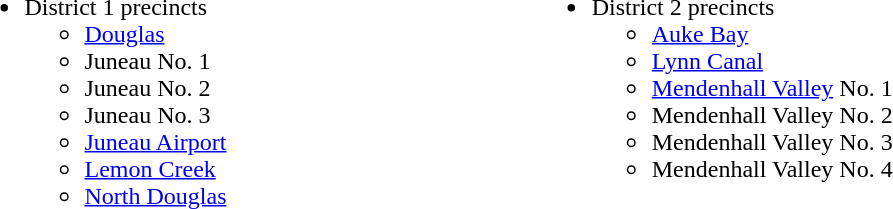<table style="width:60%;">
<tr valign=top>
<td style="width:30%;"><br><ul><li>District 1 precincts<ul><li><a href='#'>Douglas</a></li><li>Juneau No. 1</li><li>Juneau No. 2</li><li>Juneau No. 3</li><li><a href='#'>Juneau Airport</a></li><li><a href='#'>Lemon Creek</a></li><li><a href='#'>North Douglas</a></li></ul></li></ul></td>
<td style="width:30%;"><br><ul><li>District 2 precincts<ul><li><a href='#'>Auke Bay</a></li><li><a href='#'>Lynn Canal</a></li><li><a href='#'>Mendenhall Valley</a> No. 1</li><li>Mendenhall Valley No. 2</li><li>Mendenhall Valley No. 3</li><li>Mendenhall Valley No. 4</li></ul></li></ul></td>
</tr>
</table>
